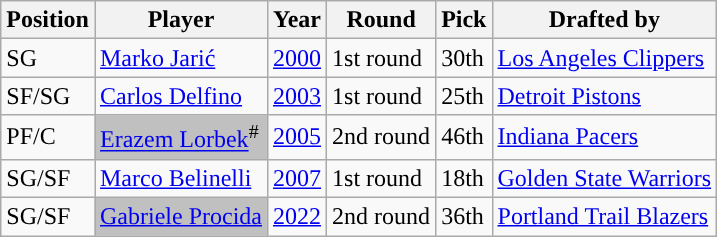<table class="wikitable sortable" style="text-align: left;">
<tr>
<th>Position</th>
<th>Player</th>
<th>Year</th>
<th>Round</th>
<th>Pick</th>
<th>Drafted by</th>
</tr>
<tr>
<td>SG</td>
<td> <a href='#'>Marko Jarić</a></td>
<td><a href='#'>2000</a></td>
<td>1st round</td>
<td>30th</td>
<td><a href='#'>Los Angeles Clippers</a></td>
</tr>
<tr>
<td>SF/SG</td>
<td> <a href='#'>Carlos Delfino</a></td>
<td><a href='#'>2003</a></td>
<td>1st round</td>
<td>25th</td>
<td><a href='#'>Detroit Pistons</a></td>
</tr>
<tr>
<td>PF/C</td>
<td style="background:silver;"> <a href='#'>Erazem Lorbek</a><sup>#</sup></td>
<td><a href='#'>2005</a></td>
<td>2nd round</td>
<td>46th</td>
<td><a href='#'>Indiana Pacers</a></td>
</tr>
<tr>
<td>SG/SF</td>
<td> <a href='#'>Marco Belinelli</a></td>
<td><a href='#'>2007</a></td>
<td>1st round</td>
<td>18th</td>
<td><a href='#'>Golden State Warriors</a></td>
</tr>
<tr>
<td>SG/SF</td>
<td style="background:silver;"> <a href='#'>Gabriele Procida</a></td>
<td><a href='#'>2022</a></td>
<td>2nd round</td>
<td>36th</td>
<td><a href='#'>Portland Trail Blazers</a></td>
</tr>
</table>
